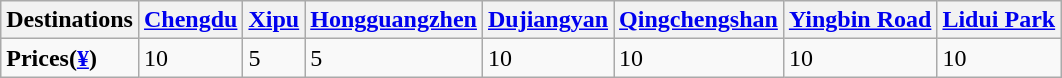<table class="wikitable" align="center">
<tr>
<th>Destinations</th>
<th><a href='#'>Chengdu</a></th>
<th><a href='#'>Xipu</a></th>
<th><a href='#'>Hongguangzhen</a></th>
<th><a href='#'>Dujiangyan</a></th>
<th><a href='#'>Qingchengshan</a></th>
<th><a href='#'>Yingbin Road</a></th>
<th><a href='#'>Lidui Park</a></th>
</tr>
<tr>
<td><strong>Prices(<a href='#'>¥</a>)</strong></td>
<td>10</td>
<td>5</td>
<td>5</td>
<td>10</td>
<td>10</td>
<td>10</td>
<td>10</td>
</tr>
</table>
